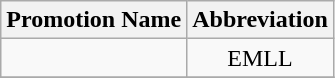<table class="wikitable">
<tr>
<th>Promotion Name</th>
<th>Abbreviation</th>
</tr>
<tr>
<td></td>
<td align=center>EMLL</td>
</tr>
<tr>
</tr>
</table>
